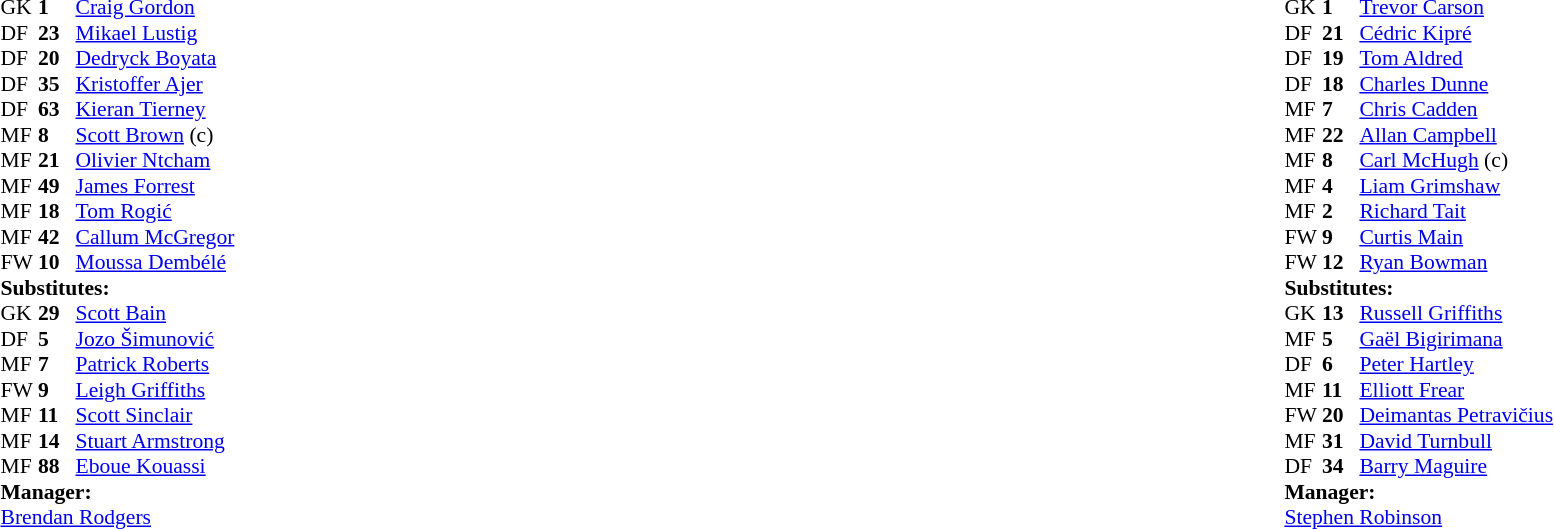<table style="width:100%;">
<tr>
<td style="vertical-align:top; width:50%;"><br><table style="font-size: 90%" cellspacing="0" cellpadding="0">
<tr>
<th width="25"></th>
<th width="25"></th>
</tr>
<tr>
<td>GK</td>
<td><strong>1</strong></td>
<td> <a href='#'>Craig Gordon</a></td>
</tr>
<tr>
<td>DF</td>
<td><strong>23</strong></td>
<td> <a href='#'>Mikael Lustig</a></td>
</tr>
<tr>
<td>DF</td>
<td><strong>20</strong></td>
<td> <a href='#'>Dedryck Boyata</a></td>
<td></td>
</tr>
<tr>
<td>DF</td>
<td><strong>35</strong></td>
<td> <a href='#'>Kristoffer Ajer</a></td>
<td></td>
<td></td>
</tr>
<tr>
<td>DF</td>
<td><strong>63</strong></td>
<td> <a href='#'>Kieran Tierney</a></td>
</tr>
<tr>
<td>MF</td>
<td><strong>8</strong></td>
<td> <a href='#'>Scott Brown</a> (c)</td>
</tr>
<tr>
<td>MF</td>
<td><strong>21</strong></td>
<td> <a href='#'>Olivier Ntcham</a></td>
</tr>
<tr>
<td>MF</td>
<td><strong>49</strong></td>
<td> <a href='#'>James Forrest</a></td>
<td></td>
<td></td>
</tr>
<tr>
<td>MF</td>
<td><strong>18</strong></td>
<td> <a href='#'>Tom Rogić</a></td>
<td></td>
<td></td>
</tr>
<tr>
<td>MF</td>
<td><strong>42</strong></td>
<td> <a href='#'>Callum McGregor</a></td>
</tr>
<tr>
<td>FW</td>
<td><strong>10</strong></td>
<td> <a href='#'>Moussa Dembélé</a></td>
</tr>
<tr>
<td colspan=4><strong>Substitutes:</strong></td>
</tr>
<tr>
<td>GK</td>
<td><strong>29</strong></td>
<td> <a href='#'>Scott Bain</a></td>
</tr>
<tr>
<td>DF</td>
<td><strong>5</strong></td>
<td> <a href='#'>Jozo Šimunović</a></td>
<td></td>
<td></td>
</tr>
<tr>
<td>MF</td>
<td><strong>7</strong></td>
<td> <a href='#'>Patrick Roberts</a></td>
</tr>
<tr>
<td>FW</td>
<td><strong>9</strong></td>
<td> <a href='#'>Leigh Griffiths</a></td>
</tr>
<tr>
<td>MF</td>
<td><strong>11</strong></td>
<td> <a href='#'>Scott Sinclair</a></td>
<td></td>
<td></td>
</tr>
<tr>
<td>MF</td>
<td><strong>14</strong></td>
<td> <a href='#'>Stuart Armstrong</a></td>
<td></td>
<td></td>
</tr>
<tr>
<td>MF</td>
<td><strong>88</strong></td>
<td> <a href='#'>Eboue Kouassi</a></td>
</tr>
<tr>
<td colspan=4><strong>Manager:</strong></td>
</tr>
<tr>
<td colspan="4"> <a href='#'>Brendan Rodgers</a></td>
</tr>
</table>
</td>
<td valign="top"></td>
<td style="vertical-align:top; width:50%;"><br><table cellspacing="0" cellpadding="0" style="font-size:90%; margin:auto;">
<tr>
<th width="25"></th>
<th width="25"></th>
</tr>
<tr>
<td>GK</td>
<td><strong>1</strong></td>
<td> <a href='#'>Trevor Carson</a></td>
</tr>
<tr>
<td>DF</td>
<td><strong>21</strong></td>
<td> <a href='#'>Cédric Kipré</a></td>
</tr>
<tr>
<td>DF</td>
<td><strong>19</strong></td>
<td> <a href='#'>Tom Aldred</a></td>
</tr>
<tr>
<td>DF</td>
<td><strong>18</strong></td>
<td> <a href='#'>Charles Dunne</a></td>
</tr>
<tr>
<td>MF</td>
<td><strong>7</strong></td>
<td> <a href='#'>Chris Cadden</a></td>
</tr>
<tr>
<td>MF</td>
<td><strong>22</strong></td>
<td> <a href='#'>Allan Campbell</a></td>
<td></td>
<td></td>
</tr>
<tr>
<td>MF</td>
<td><strong>8</strong></td>
<td> <a href='#'>Carl McHugh</a> (c)</td>
<td></td>
<td></td>
</tr>
<tr>
<td>MF</td>
<td><strong>4</strong></td>
<td> <a href='#'>Liam Grimshaw</a></td>
<td></td>
</tr>
<tr>
<td>MF</td>
<td><strong>2</strong></td>
<td> <a href='#'>Richard Tait</a></td>
<td></td>
</tr>
<tr>
<td>FW</td>
<td><strong>9</strong></td>
<td> <a href='#'>Curtis Main</a></td>
</tr>
<tr>
<td>FW</td>
<td><strong>12</strong></td>
<td> <a href='#'>Ryan Bowman</a></td>
</tr>
<tr>
<td colspan=4><strong>Substitutes:</strong></td>
</tr>
<tr>
<td>GK</td>
<td><strong>13</strong></td>
<td> <a href='#'>Russell Griffiths</a></td>
</tr>
<tr>
<td>MF</td>
<td><strong>5</strong></td>
<td> <a href='#'>Gaël Bigirimana</a></td>
<td></td>
<td></td>
</tr>
<tr>
<td>DF</td>
<td><strong>6</strong></td>
<td> <a href='#'>Peter Hartley</a></td>
</tr>
<tr>
<td>MF</td>
<td><strong>11</strong></td>
<td> <a href='#'>Elliott Frear</a></td>
<td></td>
<td></td>
</tr>
<tr>
<td>FW</td>
<td><strong>20</strong></td>
<td> <a href='#'>Deimantas Petravičius</a></td>
</tr>
<tr>
<td>MF</td>
<td><strong>31</strong></td>
<td> <a href='#'>David Turnbull</a></td>
</tr>
<tr>
<td>DF</td>
<td><strong>34</strong></td>
<td> <a href='#'>Barry Maguire</a></td>
</tr>
<tr>
<td colspan=4><strong>Manager:</strong></td>
</tr>
<tr>
<td colspan="4"> <a href='#'>Stephen Robinson</a></td>
</tr>
</table>
</td>
</tr>
</table>
